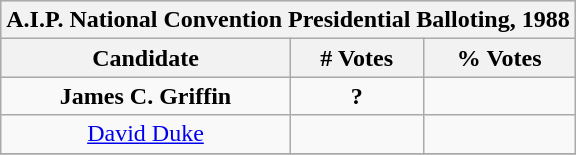<table class=wikitable style="text-align:center;">
<tr bgcolor=lightgrey>
<th colspan="3">A.I.P. National Convention Presidential Balloting, 1988 </th>
</tr>
<tr bgcolor=lightgrey>
<th>Candidate</th>
<th># Votes</th>
<th>% Votes</th>
</tr>
<tr>
<td><strong>James C. Griffin</strong></td>
<td><strong>?</strong></td>
<td></td>
</tr>
<tr>
<td><a href='#'>David Duke</a></td>
<td></td>
<td></td>
</tr>
<tr>
</tr>
</table>
